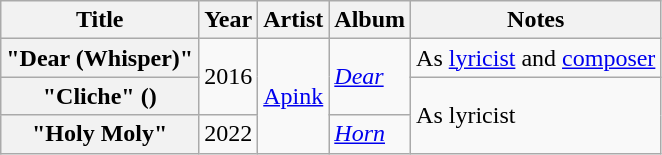<table class="wikitable plainrowheaders">
<tr>
<th scope="col">Title</th>
<th scope="col">Year</th>
<th scope="col">Artist</th>
<th scope="col">Album</th>
<th scope="col">Notes</th>
</tr>
<tr>
<th scope="row">"Dear (Whisper)"</th>
<td rowspan="2" style="text-align:center">2016</td>
<td rowspan="3"><a href='#'>Apink</a></td>
<td rowspan="2"><em><a href='#'>Dear</a></em></td>
<td>As <a href='#'>lyricist</a> and <a href='#'>composer</a></td>
</tr>
<tr>
<th scope="row">"Cliche" ()</th>
<td rowspan="2">As lyricist</td>
</tr>
<tr>
<th scope="row">"Holy Moly"</th>
<td rowspan="1" style="text-align:center">2022</td>
<td><em><a href='#'>Horn</a></em></td>
</tr>
</table>
